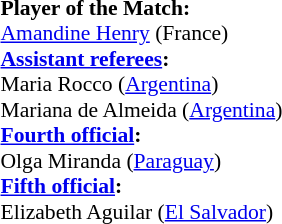<table width=50% style="font-size: 90%">
<tr>
<td><br><strong>Player of the Match:</strong>
<br><a href='#'>Amandine Henry</a> (France)<br><strong><a href='#'>Assistant referees</a>:</strong>
<br>Maria Rocco (<a href='#'>Argentina</a>)
<br>Mariana de Almeida (<a href='#'>Argentina</a>)
<br><strong><a href='#'>Fourth official</a>:</strong>
<br>Olga Miranda (<a href='#'>Paraguay</a>)
<br><strong><a href='#'>Fifth official</a>:</strong>
<br>Elizabeth Aguilar (<a href='#'>El Salvador</a>)</td>
</tr>
</table>
